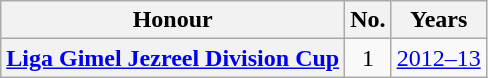<table class="wikitable plainrowheaders">
<tr>
<th scope=col>Honour</th>
<th scope=col>No.</th>
<th scope=col>Years</th>
</tr>
<tr>
<th scope=row><a href='#'>Liga Gimel Jezreel Division Cup</a></th>
<td align=center>1</td>
<td><a href='#'>2012–13</a></td>
</tr>
</table>
